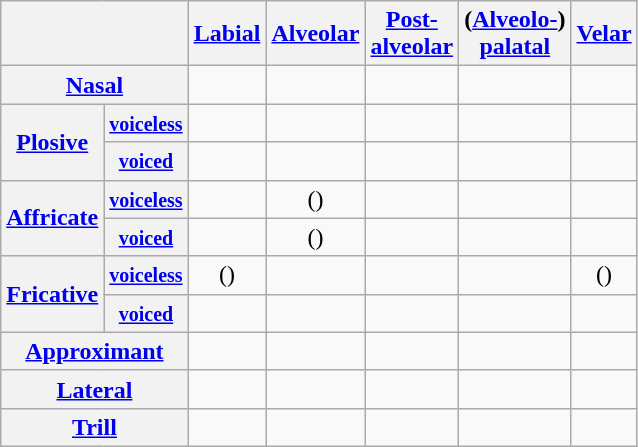<table class="wikitable" style="text-align:center;">
<tr>
<th colspan="2"></th>
<th><a href='#'>Labial</a></th>
<th><a href='#'>Alveolar</a></th>
<th><a href='#'>Post-<br>alveolar</a></th>
<th>(<a href='#'>Alveolo-</a>)<br><a href='#'>palatal</a></th>
<th><a href='#'>Velar</a></th>
</tr>
<tr>
<th colspan="2"><a href='#'>Nasal</a></th>
<td></td>
<td></td>
<td></td>
<td></td>
<td></td>
</tr>
<tr>
<th rowspan="2"><a href='#'>Plosive</a></th>
<th><small><a href='#'>voiceless</a></small></th>
<td></td>
<td></td>
<td></td>
<td></td>
<td></td>
</tr>
<tr>
<th><small><a href='#'>voiced</a></small></th>
<td></td>
<td></td>
<td></td>
<td></td>
<td></td>
</tr>
<tr>
<th rowspan="2"><a href='#'>Affricate</a></th>
<th><small><a href='#'>voiceless</a></small></th>
<td></td>
<td>()</td>
<td></td>
<td></td>
<td></td>
</tr>
<tr>
<th><small><a href='#'>voiced</a></small></th>
<td></td>
<td>()</td>
<td></td>
<td></td>
<td></td>
</tr>
<tr>
<th rowspan="2"><a href='#'>Fricative</a></th>
<th><small><a href='#'>voiceless</a></small></th>
<td>()</td>
<td></td>
<td></td>
<td></td>
<td>()</td>
</tr>
<tr>
<th><small><a href='#'>voiced</a></small></th>
<td></td>
<td></td>
<td></td>
<td></td>
<td></td>
</tr>
<tr>
<th colspan="2"><a href='#'>Approximant</a></th>
<td></td>
<td></td>
<td></td>
<td></td>
<td></td>
</tr>
<tr>
<th colspan="2"><a href='#'>Lateral</a></th>
<td></td>
<td></td>
<td></td>
<td></td>
<td></td>
</tr>
<tr>
<th colspan="2"><a href='#'>Trill</a></th>
<td></td>
<td></td>
<td></td>
<td></td>
<td></td>
</tr>
</table>
